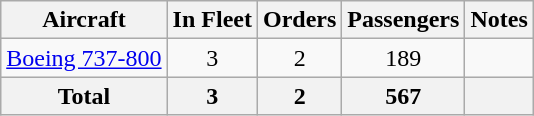<table class="wikitable" style="margin:1em auto">
<tr>
<th>Aircraft</th>
<th>In Fleet</th>
<th>Orders</th>
<th>Passengers</th>
<th>Notes</th>
</tr>
<tr>
<td align=center><a href='#'>Boeing 737-800</a></td>
<td align=center>3</td>
<td align=center>2</td>
<td align=center>189</td>
<td></td>
</tr>
<tr>
<th>Total</th>
<th>3</th>
<th>2</th>
<th>567</th>
<th></th>
</tr>
</table>
